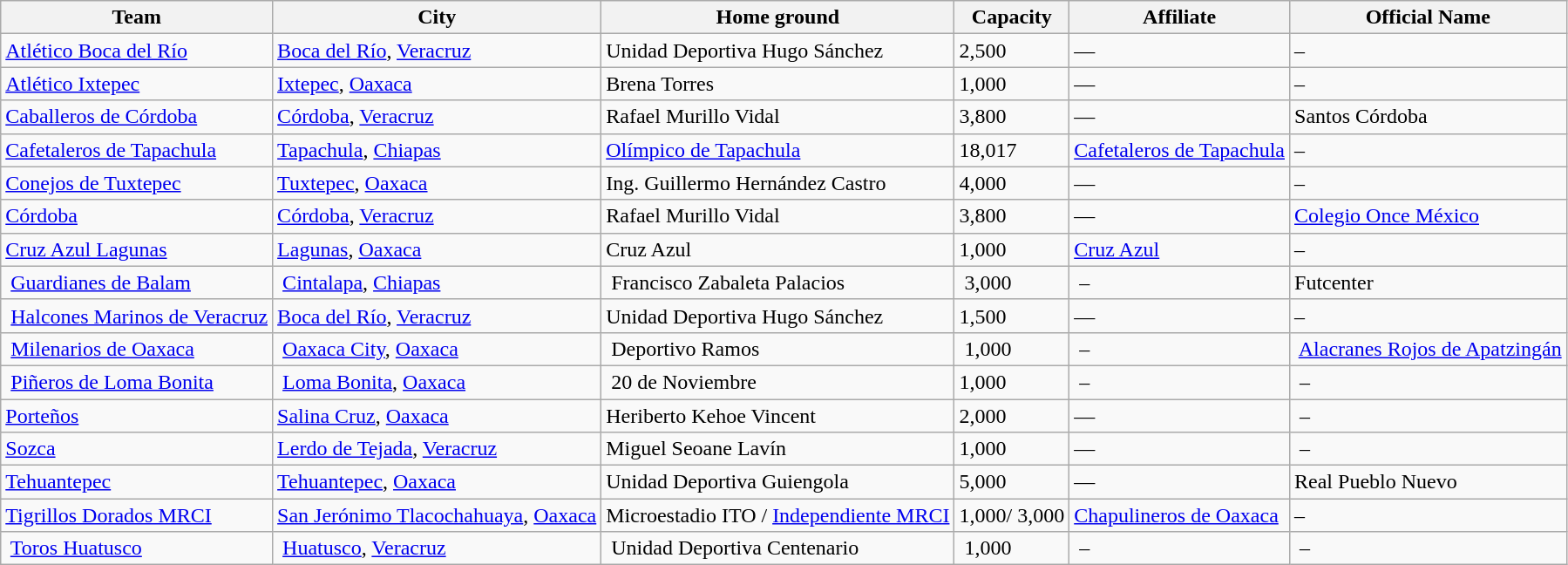<table class="wikitable sortable">
<tr>
<th>Team</th>
<th>City</th>
<th>Home ground</th>
<th>Capacity</th>
<th>Affiliate</th>
<th>Official Name</th>
</tr>
<tr>
<td><a href='#'>Atlético Boca del Río</a></td>
<td><a href='#'>Boca del Río</a>, <a href='#'>Veracruz</a></td>
<td>Unidad Deportiva Hugo Sánchez</td>
<td>2,500</td>
<td>—</td>
<td>–</td>
</tr>
<tr>
<td><a href='#'>Atlético Ixtepec</a></td>
<td><a href='#'>Ixtepec</a>, <a href='#'>Oaxaca</a></td>
<td>Brena Torres</td>
<td>1,000</td>
<td>—</td>
<td>–</td>
</tr>
<tr>
<td><a href='#'>Caballeros de Córdoba</a></td>
<td><a href='#'>Córdoba</a>, <a href='#'>Veracruz</a></td>
<td>Rafael Murillo Vidal</td>
<td>3,800</td>
<td>—</td>
<td>Santos Córdoba</td>
</tr>
<tr>
<td><a href='#'>Cafetaleros de Tapachula</a></td>
<td><a href='#'>Tapachula</a>, <a href='#'>Chiapas</a></td>
<td><a href='#'>Olímpico de Tapachula</a></td>
<td>18,017</td>
<td><a href='#'>Cafetaleros de Tapachula</a></td>
<td>–</td>
</tr>
<tr>
<td><a href='#'>Conejos de Tuxtepec</a></td>
<td><a href='#'>Tuxtepec</a>, <a href='#'>Oaxaca</a></td>
<td>Ing. Guillermo Hernández Castro</td>
<td>4,000</td>
<td>—</td>
<td>–</td>
</tr>
<tr>
<td><a href='#'>Córdoba</a></td>
<td><a href='#'>Córdoba</a>, <a href='#'>Veracruz</a></td>
<td>Rafael Murillo Vidal</td>
<td>3,800</td>
<td>—</td>
<td><a href='#'>Colegio Once México</a></td>
</tr>
<tr>
<td><a href='#'>Cruz Azul Lagunas</a></td>
<td><a href='#'>Lagunas</a>, <a href='#'>Oaxaca</a></td>
<td>Cruz Azul</td>
<td>1,000</td>
<td><a href='#'>Cruz Azul</a></td>
<td>–</td>
</tr>
<tr>
<td> <a href='#'>Guardianes de Balam</a></td>
<td> <a href='#'>Cintalapa</a>, <a href='#'>Chiapas</a></td>
<td> Francisco Zabaleta Palacios</td>
<td> 3,000</td>
<td> –</td>
<td>Futcenter</td>
</tr>
<tr>
<td> <a href='#'>Halcones Marinos de Veracruz</a></td>
<td><a href='#'>Boca del Río</a>, <a href='#'>Veracruz</a></td>
<td>Unidad Deportiva Hugo Sánchez</td>
<td>1,500</td>
<td>—</td>
<td>–</td>
</tr>
<tr>
<td> <a href='#'>Milenarios de Oaxaca</a></td>
<td> <a href='#'>Oaxaca City</a>, <a href='#'>Oaxaca</a> </td>
<td> Deportivo Ramos </td>
<td> 1,000</td>
<td> – </td>
<td> <a href='#'>Alacranes Rojos de Apatzingán</a></td>
</tr>
<tr>
<td> <a href='#'>Piñeros de Loma Bonita</a></td>
<td> <a href='#'>Loma Bonita</a>, <a href='#'>Oaxaca</a> </td>
<td> 20 de Noviembre</td>
<td>1,000</td>
<td> – </td>
<td> –</td>
</tr>
<tr>
<td><a href='#'>Porteños</a></td>
<td><a href='#'>Salina Cruz</a>, <a href='#'>Oaxaca</a></td>
<td>Heriberto Kehoe Vincent</td>
<td>2,000</td>
<td>—</td>
<td> –</td>
</tr>
<tr>
<td><a href='#'>Sozca</a></td>
<td><a href='#'>Lerdo de Tejada</a>, <a href='#'>Veracruz</a></td>
<td>Miguel Seoane Lavín</td>
<td>1,000</td>
<td>—</td>
<td> –</td>
</tr>
<tr>
<td><a href='#'>Tehuantepec</a></td>
<td><a href='#'>Tehuantepec</a>, <a href='#'>Oaxaca</a></td>
<td>Unidad Deportiva Guiengola</td>
<td>5,000</td>
<td>—  </td>
<td>Real Pueblo Nuevo</td>
</tr>
<tr>
<td><a href='#'>Tigrillos Dorados MRCI</a></td>
<td><a href='#'>San Jerónimo Tlacochahuaya</a>, <a href='#'>Oaxaca</a></td>
<td>Microestadio ITO / <a href='#'>Independiente MRCI</a></td>
<td>1,000/ 3,000</td>
<td><a href='#'>Chapulineros de Oaxaca</a></td>
<td>–</td>
</tr>
<tr>
<td> <a href='#'>Toros Huatusco</a> </td>
<td> <a href='#'>Huatusco</a>, <a href='#'>Veracruz</a> </td>
<td> Unidad Deportiva Centenario</td>
<td> 1,000</td>
<td> – </td>
<td> –</td>
</tr>
</table>
